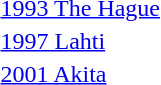<table>
<tr>
<td><a href='#'>1993 The Hague</a></td>
<td></td>
<td></td>
<td></td>
</tr>
<tr>
<td><a href='#'>1997 Lahti</a></td>
<td></td>
<td></td>
<td></td>
</tr>
<tr>
<td><a href='#'>2001 Akita</a></td>
<td></td>
<td></td>
<td></td>
</tr>
</table>
